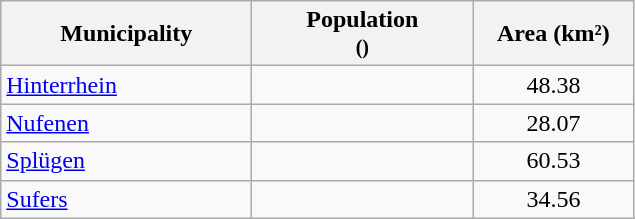<table class="wikitable">
<tr>
<th width="160">Municipality</th>
<th width="140">Population <br><small>()</small></th>
<th width="100">Area (km²)</th>
</tr>
<tr>
<td><a href='#'>Hinterrhein</a></td>
<td align="center"></td>
<td align="center">48.38</td>
</tr>
<tr>
<td><a href='#'>Nufenen</a></td>
<td align="center"></td>
<td align="center">28.07</td>
</tr>
<tr>
<td><a href='#'>Splügen</a></td>
<td align="center"></td>
<td align="center">60.53</td>
</tr>
<tr>
<td><a href='#'>Sufers</a></td>
<td align="center"></td>
<td align="center">34.56</td>
</tr>
</table>
